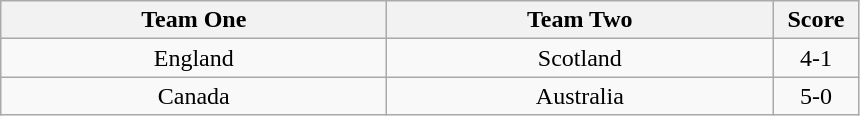<table class="wikitable" style="text-align: center">
<tr>
<th width=250>Team One</th>
<th width=250>Team Two</th>
<th width=50>Score</th>
</tr>
<tr>
<td> England</td>
<td> Scotland</td>
<td>4-1</td>
</tr>
<tr>
<td> Canada</td>
<td> Australia</td>
<td>5-0</td>
</tr>
</table>
